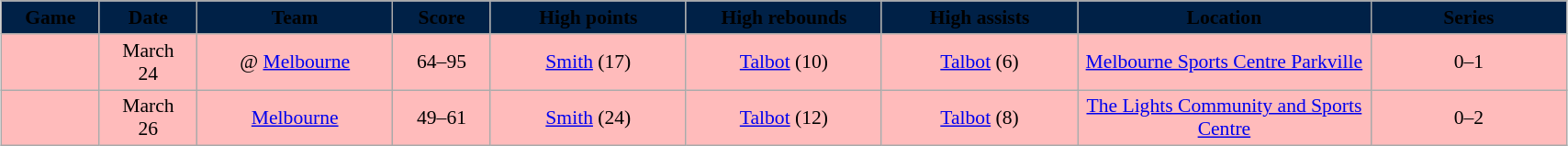<table class="wikitable" style="font-size:90%; text-align: center; width: 90%; margin:1em auto;">
<tr>
<th style="background:#002147; width: 5%;"><span>Game</span></th>
<th style="background:#002147; width: 5%;"><span>Date</span></th>
<th style="background:#002147; width: 10%;"><span>Team</span></th>
<th style="background:#002147; width: 5%;"><span>Score</span></th>
<th style="background:#002147; width: 10%;"><span>High points</span></th>
<th style="background:#002147; width: 10%;"><span>High rebounds</span></th>
<th style="background:#002147; width: 10%;"><span>High assists</span></th>
<th style="background:#002147; width: 15%;"><span>Location</span></th>
<th style="background:#002147; width: 10%;"><span>Series</span></th>
</tr>
<tr style= "background:#fbb;">
<td></td>
<td>March <br> 24</td>
<td>@ <a href='#'>Melbourne</a></td>
<td>64–95</td>
<td><a href='#'>Smith</a> (17)</td>
<td><a href='#'>Talbot</a> (10)</td>
<td><a href='#'>Talbot</a> (6)</td>
<td><a href='#'>Melbourne Sports Centre Parkville</a></td>
<td>0–1</td>
</tr>
<tr style= "background:#fbb;">
<td></td>
<td>March <br> 26</td>
<td><a href='#'>Melbourne</a></td>
<td>49–61</td>
<td><a href='#'>Smith</a> (24)</td>
<td><a href='#'>Talbot</a> (12)</td>
<td><a href='#'>Talbot</a> (8)</td>
<td><a href='#'>The Lights Community and Sports Centre</a></td>
<td>0–2</td>
</tr>
</table>
